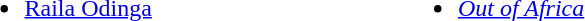<table width="580">
<tr>
<td width="45%"><br><ul><li><a href='#'>Raila Odinga</a></li></ul></td>
<td width="45%"><br><ul><li><em><a href='#'>Out of Africa</a></em></li></ul></td>
</tr>
</table>
